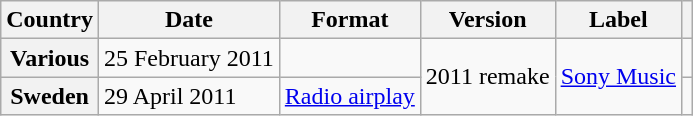<table class="wikitable plainrowheaders">
<tr>
<th scope="col">Country</th>
<th scope="col">Date</th>
<th scope="col">Format</th>
<th scope="col">Version</th>
<th scope="col">Label</th>
<th scope="col"></th>
</tr>
<tr>
<th scope="row">Various</th>
<td>25 February 2011</td>
<td></td>
<td rowspan="2">2011 remake</td>
<td rowspan="2"><a href='#'>Sony Music</a></td>
<td style="text-align:center;"></td>
</tr>
<tr>
<th scope="row">Sweden</th>
<td>29 April 2011</td>
<td><a href='#'>Radio airplay</a></td>
<td style="text-align:center;"></td>
</tr>
</table>
